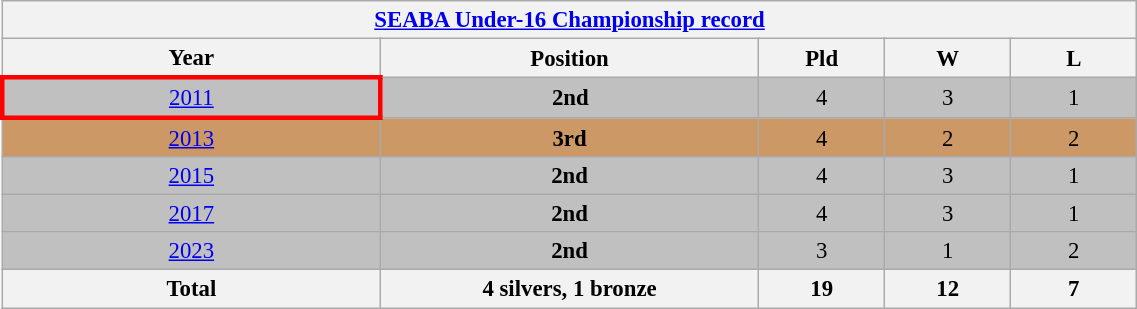<table class="wikitable" style="text-align: center; font-size:95%;" width=60%>
<tr>
<th colspan=9><a href='#'>SEABA Under-16 Championship record</a></th>
</tr>
<tr>
<th width=15%>Year</th>
<th width=15%>Position</th>
<th width=5%>Pld</th>
<th width=5%>W</th>
<th width=5%>L</th>
</tr>
<tr bgcolor=silver>
<td style="border: 3px solid red;"> <a href='#'>2011</a></td>
<td><strong>2nd</strong></td>
<td>4</td>
<td>3</td>
<td>1</td>
</tr>
<tr bgcolor=cc9966>
<td> <a href='#'>2013</a></td>
<td><strong>3rd</strong></td>
<td>4</td>
<td>2</td>
<td>2</td>
</tr>
<tr bgcolor=silver>
<td> <a href='#'>2015</a></td>
<td><strong>2nd</strong></td>
<td>4</td>
<td>3</td>
<td>1</td>
</tr>
<tr bgcolor=silver>
<td> <a href='#'>2017</a></td>
<td><strong>2nd</strong></td>
<td>4</td>
<td>3</td>
<td>1</td>
</tr>
<tr bgcolor=silver>
<td> <a href='#'>2023</a></td>
<td><strong>2nd</strong></td>
<td>3</td>
<td>1</td>
<td>2</td>
</tr>
<tr>
<th>Total</th>
<th>4 silvers, 1 bronze</th>
<th>19</th>
<th>12</th>
<th>7</th>
</tr>
</table>
